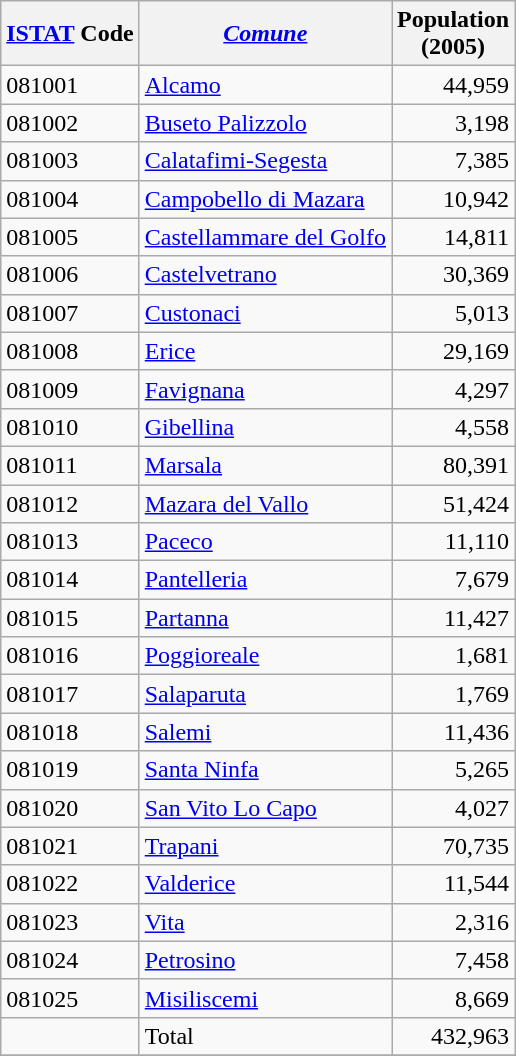<table class="wikitable sortable">
<tr>
<th><a href='#'>ISTAT</a> Code</th>
<th><em><a href='#'>Comune</a></em></th>
<th>Population <br>(2005)</th>
</tr>
<tr>
<td>081001</td>
<td><a href='#'>Alcamo</a></td>
<td align="right">44,959</td>
</tr>
<tr>
<td>081002</td>
<td><a href='#'>Buseto Palizzolo</a></td>
<td align="right">3,198</td>
</tr>
<tr>
<td>081003</td>
<td><a href='#'>Calatafimi-Segesta</a></td>
<td align="right">7,385</td>
</tr>
<tr>
<td>081004</td>
<td><a href='#'>Campobello di Mazara</a></td>
<td align="right">10,942</td>
</tr>
<tr>
<td>081005</td>
<td><a href='#'>Castellammare del Golfo</a></td>
<td align="right">14,811</td>
</tr>
<tr>
<td>081006</td>
<td><a href='#'>Castelvetrano</a></td>
<td align="right">30,369</td>
</tr>
<tr>
<td>081007</td>
<td><a href='#'>Custonaci</a></td>
<td align="right">5,013</td>
</tr>
<tr>
<td>081008</td>
<td><a href='#'>Erice</a></td>
<td align="right">29,169</td>
</tr>
<tr>
<td>081009</td>
<td><a href='#'>Favignana</a></td>
<td align="right">4,297</td>
</tr>
<tr>
<td>081010</td>
<td><a href='#'>Gibellina</a></td>
<td align="right">4,558</td>
</tr>
<tr>
<td>081011</td>
<td><a href='#'>Marsala</a></td>
<td align="right">80,391</td>
</tr>
<tr>
<td>081012</td>
<td><a href='#'>Mazara del Vallo</a></td>
<td align="right">51,424</td>
</tr>
<tr>
<td>081013</td>
<td><a href='#'>Paceco</a></td>
<td align="right">11,110</td>
</tr>
<tr>
<td>081014</td>
<td><a href='#'>Pantelleria</a></td>
<td align="right">7,679</td>
</tr>
<tr>
<td>081015</td>
<td><a href='#'>Partanna</a></td>
<td align="right">11,427</td>
</tr>
<tr>
<td>081016</td>
<td><a href='#'>Poggioreale</a></td>
<td align="right">1,681</td>
</tr>
<tr>
<td>081017</td>
<td><a href='#'>Salaparuta</a></td>
<td align="right">1,769</td>
</tr>
<tr>
<td>081018</td>
<td><a href='#'>Salemi</a></td>
<td align="right">11,436</td>
</tr>
<tr>
<td>081019</td>
<td><a href='#'>Santa Ninfa</a></td>
<td align="right">5,265</td>
</tr>
<tr>
<td>081020</td>
<td><a href='#'>San Vito Lo Capo</a></td>
<td align="right">4,027</td>
</tr>
<tr>
<td>081021</td>
<td><a href='#'>Trapani</a></td>
<td align="right">70,735</td>
</tr>
<tr>
<td>081022</td>
<td><a href='#'>Valderice</a></td>
<td align="right">11,544</td>
</tr>
<tr>
<td>081023</td>
<td><a href='#'>Vita</a></td>
<td align="right">2,316</td>
</tr>
<tr>
<td>081024</td>
<td><a href='#'>Petrosino</a></td>
<td align="right">7,458</td>
</tr>
<tr>
<td>081025</td>
<td><a href='#'>Misiliscemi</a></td>
<td align="right">8,669</td>
</tr>
<tr>
<td></td>
<td>Total</td>
<td align="right">432,963</td>
</tr>
<tr>
</tr>
</table>
